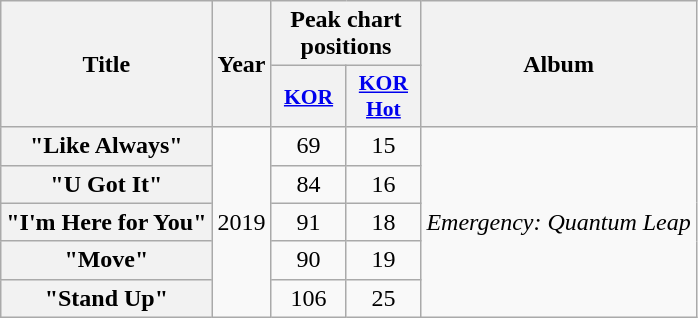<table class="wikitable plainrowheaders" style="text-align:center;">
<tr>
<th scope="col" rowspan="2">Title</th>
<th scope="col" rowspan="2">Year</th>
<th colspan="2" scope="col">Peak chart positions</th>
<th scope="col" rowspan="2">Album</th>
</tr>
<tr>
<th scope="col" style="width:3em;font-size:90%;"><a href='#'>KOR</a><br></th>
<th scope="col" style="width:3em;font-size:90%;"><a href='#'>KOR<br>Hot</a><br></th>
</tr>
<tr>
<th scope="row">"Like Always" </th>
<td rowspan="5">2019</td>
<td>69</td>
<td>15</td>
<td rowspan="5"><em>Emergency: Quantum Leap</em></td>
</tr>
<tr>
<th scope="row">"U Got It" </th>
<td>84</td>
<td>16</td>
</tr>
<tr>
<th scope="row">"I'm Here for You" </th>
<td>91</td>
<td>18</td>
</tr>
<tr>
<th scope="row">"Move" </th>
<td>90</td>
<td>19</td>
</tr>
<tr>
<th scope="row">"Stand Up" </th>
<td>106</td>
<td>25</td>
</tr>
</table>
